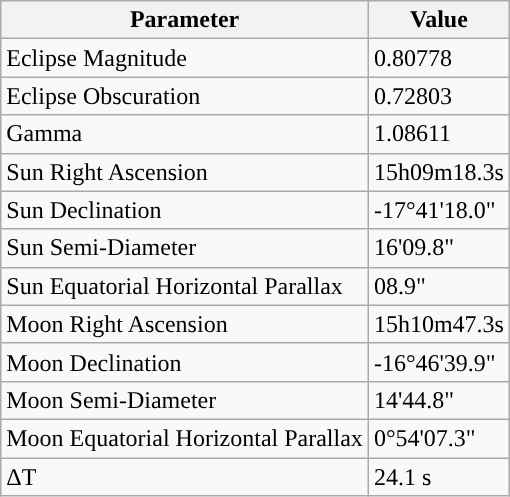<table class="wikitable">
<tr>
<th>Parameter</th>
<th>Value</th>
</tr>
<tr>
<td>Eclipse Magnitude</td>
<td>0.80778</td>
</tr>
<tr>
<td>Eclipse Obscuration</td>
<td>0.72803</td>
</tr>
<tr>
<td>Gamma</td>
<td>1.08611</td>
</tr>
<tr>
<td>Sun Right Ascension</td>
<td>15h09m18.3s</td>
</tr>
<tr>
<td>Sun Declination</td>
<td>-17°41'18.0"</td>
</tr>
<tr>
<td>Sun Semi-Diameter</td>
<td>16'09.8"</td>
</tr>
<tr>
<td>Sun Equatorial Horizontal Parallax</td>
<td>08.9"</td>
</tr>
<tr>
<td>Moon Right Ascension</td>
<td>15h10m47.3s</td>
</tr>
<tr>
<td>Moon Declination</td>
<td>-16°46'39.9"</td>
</tr>
<tr>
<td>Moon Semi-Diameter</td>
<td>14'44.8"</td>
</tr>
<tr>
<td>Moon Equatorial Horizontal Parallax</td>
<td>0°54'07.3"</td>
</tr>
<tr>
<td>ΔT</td>
<td>24.1 s</td>
</tr>
</table>
